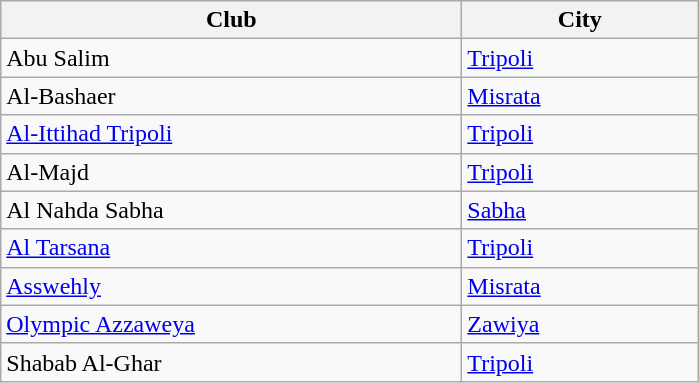<table class="wikitable sortable">
<tr>
<th width="300px">Club</th>
<th width="150px">City</th>
</tr>
<tr>
<td>Abu Salim</td>
<td><a href='#'>Tripoli</a></td>
</tr>
<tr>
<td>Al-Bashaer</td>
<td><a href='#'>Misrata</a></td>
</tr>
<tr>
<td><a href='#'>Al-Ittihad Tripoli</a></td>
<td><a href='#'>Tripoli</a></td>
</tr>
<tr>
<td>Al-Majd</td>
<td><a href='#'>Tripoli</a></td>
</tr>
<tr>
<td>Al Nahda Sabha</td>
<td><a href='#'>Sabha</a></td>
</tr>
<tr>
<td><a href='#'>Al Tarsana</a></td>
<td><a href='#'>Tripoli</a></td>
</tr>
<tr>
<td><a href='#'>Asswehly</a></td>
<td><a href='#'>Misrata</a></td>
</tr>
<tr>
<td><a href='#'>Olympic Azzaweya</a></td>
<td><a href='#'>Zawiya</a></td>
</tr>
<tr>
<td>Shabab Al-Ghar</td>
<td><a href='#'>Tripoli</a></td>
</tr>
</table>
